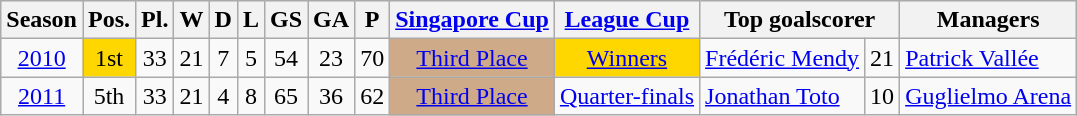<table class="wikitable" style="text-align: center">
<tr style="background:#efefef;">
<th>Season</th>
<th>Pos.</th>
<th>Pl.</th>
<th>W</th>
<th>D</th>
<th>L</th>
<th>GS</th>
<th>GA</th>
<th>P</th>
<th><a href='#'>Singapore Cup</a></th>
<th><a href='#'>League Cup</a></th>
<th colspan="2">Top goalscorer</th>
<th>Managers</th>
</tr>
<tr>
<td><a href='#'>2010</a></td>
<td bgcolor=gold>1st</td>
<td>33</td>
<td>21</td>
<td>7</td>
<td>5</td>
<td>54</td>
<td>23</td>
<td>70</td>
<td style="background:#cfaa88;"><a href='#'>Third Place</a></td>
<td bgcolor=gold><a href='#'>Winners</a></td>
<td style="text-align: left";> <a href='#'>Frédéric Mendy</a></td>
<td style="text-align: center">21</td>
<td style="text-align: left";> <a href='#'>Patrick Vallée</a></td>
</tr>
<tr>
<td><a href='#'>2011</a></td>
<td>5th</td>
<td>33</td>
<td>21</td>
<td>4</td>
<td>8</td>
<td>65</td>
<td>36</td>
<td>62</td>
<td style="background:#cfaa88;"><a href='#'>Third Place</a></td>
<td><a href='#'>Quarter-finals</a></td>
<td style="text-align: left";> <a href='#'>Jonathan Toto</a></td>
<td>10</td>
<td style="text-align: left";> <a href='#'>Guglielmo Arena</a></td>
</tr>
</table>
